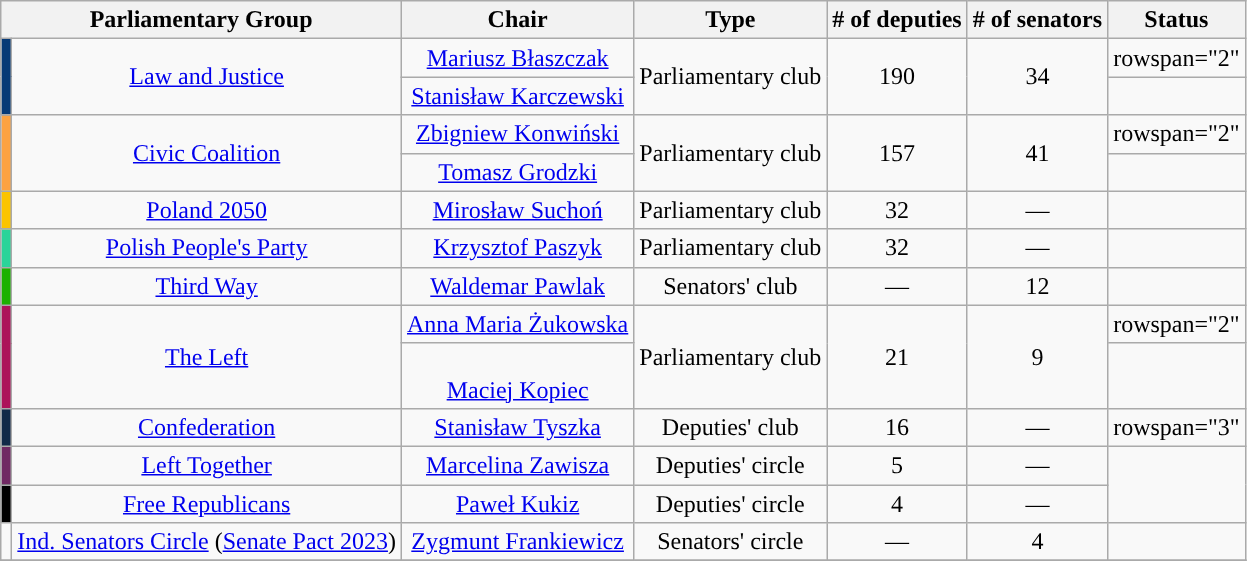<table class="wikitable" width="auto" style="text-align: center">
<tr>
<th colspan="2">Parliamentary Group</th>
<th>Chair</th>
<th>Type</th>
<th># of deputies</th>
<th># of senators</th>
<th>Status</th>
</tr>
<tr>
<td rowspan="2" bgcolor="#073a76"></td>
<td rowspan="2"><a href='#'>Law and Justice</a></td>
<td><a href='#'>Mariusz Błaszczak</a> </td>
<td rowspan="2">Parliamentary club</td>
<td rowspan="2">190</td>
<td rowspan="2">34</td>
<td>rowspan="2" </td>
</tr>
<tr>
<td><a href='#'>Stanisław Karczewski</a> </td>
</tr>
<tr>
<td rowspan="2" bgcolor="#fca241"></td>
<td rowspan="2"><a href='#'>Civic Coalition</a></td>
<td><a href='#'>Zbigniew Konwiński</a> </td>
<td rowspan="2">Parliamentary club</td>
<td rowspan="2">157</td>
<td rowspan="2">41</td>
<td>rowspan="2" </td>
</tr>
<tr>
<td><a href='#'>Tomasz Grodzki</a> </td>
</tr>
<tr>
<td bgcolor="#fbc400"></td>
<td><a href='#'>Poland 2050</a></td>
<td><a href='#'>Mirosław Suchoń</a> </td>
<td>Parliamentary club</td>
<td>32</td>
<td>—</td>
<td></td>
</tr>
<tr>
<td bgcolor="#2ad499"></td>
<td><a href='#'>Polish People's Party</a></td>
<td><a href='#'>Krzysztof Paszyk</a> </td>
<td>Parliamentary club</td>
<td>32</td>
<td>—</td>
<td></td>
</tr>
<tr>
<td bgcolor="#1bb100"></td>
<td><a href='#'>Third Way</a></td>
<td><a href='#'>Waldemar Pawlak</a> </td>
<td>Senators' club</td>
<td>—</td>
<td>12</td>
<td></td>
</tr>
<tr>
<td rowspan="2" bgcolor="#ac145a"></td>
<td rowspan="2"><a href='#'>The Left</a></td>
<td><a href='#'>Anna Maria Żukowska</a> </td>
<td rowspan="2">Parliamentary club</td>
<td rowspan="2">21</td>
<td rowspan="2">9</td>
<td>rowspan="2" </td>
</tr>
<tr>
<td><br><a href='#'>Maciej Kopiec</a><br></td>
</tr>
<tr>
<td bgcolor="#122948"></td>
<td><a href='#'>Confederation</a></td>
<td><a href='#'>Stanisław Tyszka</a></td>
<td>Deputies' club</td>
<td>16</td>
<td>—</td>
<td>rowspan="3" </td>
</tr>
<tr>
<td bgcolor="#702963"></td>
<td><a href='#'>Left Together</a></td>
<td><a href='#'>Marcelina Zawisza</a></td>
<td>Deputies' circle</td>
<td>5</td>
<td>—</td>
</tr>
<tr>
<td bgcolor="#000000"></td>
<td><a href='#'>Free Republicans</a></td>
<td><a href='#'>Paweł Kukiz</a></td>
<td>Deputies' circle</td>
<td>4</td>
<td>—</td>
</tr>
<tr>
<td></td>
<td><a href='#'>Ind. Senators Circle</a> (<a href='#'>Senate Pact 2023</a>)</td>
<td><a href='#'>Zygmunt Frankiewicz</a></td>
<td>Senators' circle</td>
<td>—</td>
<td>4</td>
<td></td>
</tr>
<tr>
</tr>
</table>
